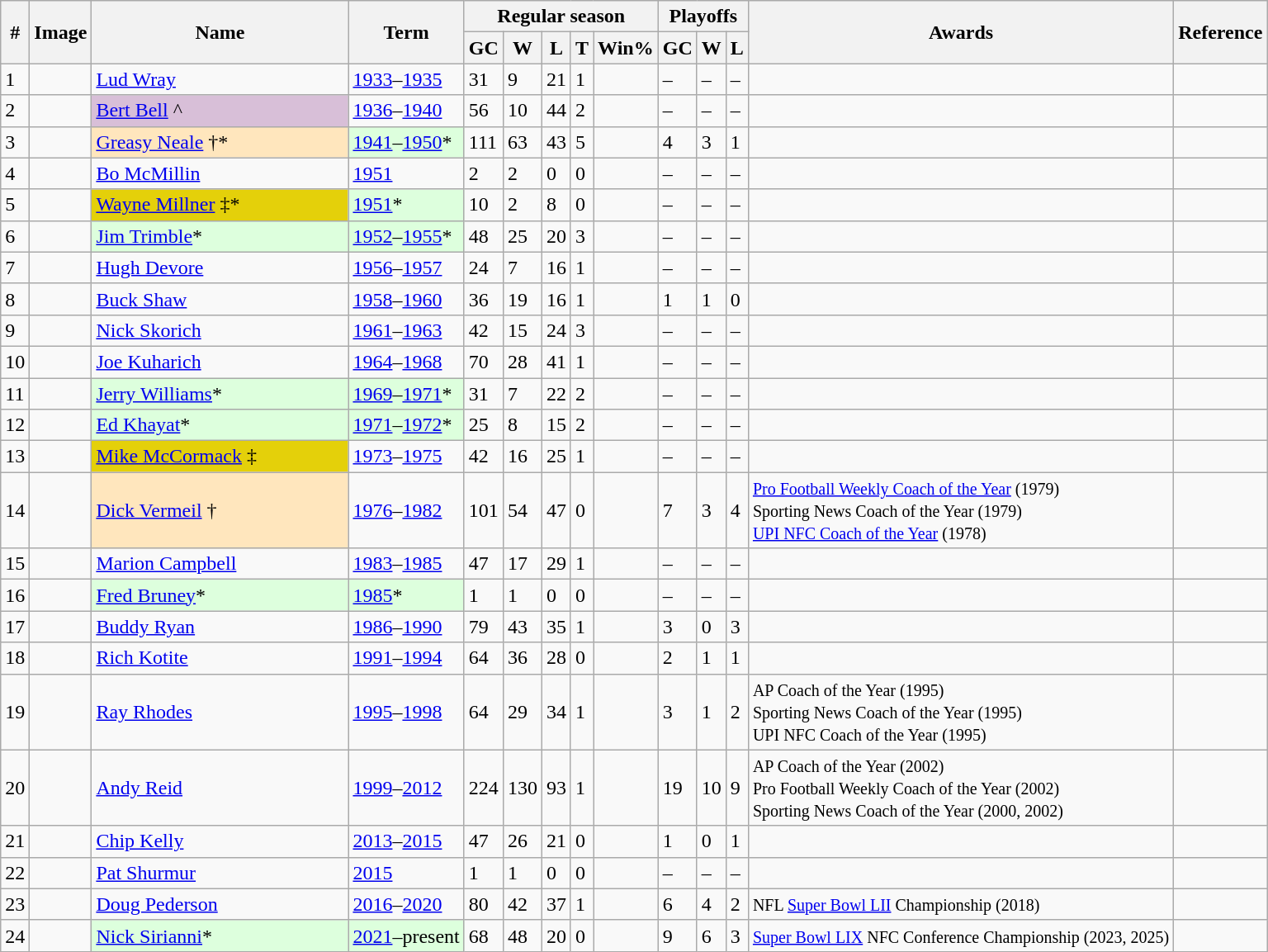<table class="wikitable">
<tr>
<th rowspan="2">#</th>
<th rowspan="2">Image</th>
<th rowspan="2" scope="col" style="width:200px;">Name</th>
<th rowspan="2">Term</th>
<th colspan="5">Regular season</th>
<th colspan="3">Playoffs</th>
<th rowspan="2">Awards</th>
<th rowspan="2">Reference</th>
</tr>
<tr>
<th>GC</th>
<th>W</th>
<th>L</th>
<th>T</th>
<th>Win%</th>
<th>GC</th>
<th>W</th>
<th>L</th>
</tr>
<tr>
<td>1</td>
<td></td>
<td><a href='#'>Lud Wray</a></td>
<td><a href='#'>1933</a>–<a href='#'>1935</a></td>
<td>31</td>
<td>9</td>
<td>21</td>
<td>1</td>
<td></td>
<td>–</td>
<td>–</td>
<td>–</td>
<td></td>
<td align=center></td>
</tr>
<tr>
<td>2</td>
<td></td>
<td style="background:thistle;"><a href='#'>Bert Bell</a> ^</td>
<td><a href='#'>1936</a>–<a href='#'>1940</a></td>
<td>56</td>
<td>10</td>
<td>44</td>
<td>2</td>
<td></td>
<td>–</td>
<td>–</td>
<td>–</td>
<td></td>
<td align=center></td>
</tr>
<tr>
<td>3</td>
<td></td>
<td style="background:#ffe6bd;"><a href='#'>Greasy Neale</a> †*</td>
<td style="background:#dfd;"><a href='#'>1941</a>–<a href='#'>1950</a>*</td>
<td>111</td>
<td>63</td>
<td>43</td>
<td>5</td>
<td></td>
<td>4</td>
<td>3</td>
<td>1</td>
<td></td>
<td align=center></td>
</tr>
<tr>
<td>4</td>
<td></td>
<td><a href='#'>Bo McMillin</a></td>
<td><a href='#'>1951</a></td>
<td>2</td>
<td>2</td>
<td>0</td>
<td>0</td>
<td></td>
<td>–</td>
<td>–</td>
<td>–</td>
<td></td>
<td align=center><br></td>
</tr>
<tr>
<td>5</td>
<td></td>
<td style="background:#e4d00a;"><a href='#'>Wayne Millner</a> ‡*</td>
<td style="background:#dfd;"><a href='#'>1951</a>*</td>
<td>10</td>
<td>2</td>
<td>8</td>
<td>0</td>
<td></td>
<td>–</td>
<td>–</td>
<td>–</td>
<td></td>
<td align=center><br></td>
</tr>
<tr>
<td>6</td>
<td></td>
<td style="background:#dfd;"><a href='#'>Jim Trimble</a>*</td>
<td style="background:#dfd;"><a href='#'>1952</a>–<a href='#'>1955</a>*</td>
<td>48</td>
<td>25</td>
<td>20</td>
<td>3</td>
<td></td>
<td>–</td>
<td>–</td>
<td>–</td>
<td></td>
<td align=center></td>
</tr>
<tr>
<td>7</td>
<td></td>
<td><a href='#'>Hugh Devore</a></td>
<td><a href='#'>1956</a>–<a href='#'>1957</a></td>
<td>24</td>
<td>7</td>
<td>16</td>
<td>1</td>
<td></td>
<td>–</td>
<td>–</td>
<td>–</td>
<td></td>
<td align=center></td>
</tr>
<tr>
<td>8</td>
<td></td>
<td><a href='#'>Buck Shaw</a></td>
<td><a href='#'>1958</a>–<a href='#'>1960</a></td>
<td>36</td>
<td>19</td>
<td>16</td>
<td>1</td>
<td></td>
<td>1</td>
<td>1</td>
<td>0</td>
<td></td>
<td align=center></td>
</tr>
<tr>
<td>9</td>
<td></td>
<td><a href='#'>Nick Skorich</a></td>
<td><a href='#'>1961</a>–<a href='#'>1963</a></td>
<td>42</td>
<td>15</td>
<td>24</td>
<td>3</td>
<td></td>
<td>–</td>
<td>–</td>
<td>–</td>
<td></td>
<td align=center></td>
</tr>
<tr>
<td>10</td>
<td></td>
<td><a href='#'>Joe Kuharich</a></td>
<td><a href='#'>1964</a>–<a href='#'>1968</a></td>
<td>70</td>
<td>28</td>
<td>41</td>
<td>1</td>
<td></td>
<td>–</td>
<td>–</td>
<td>–</td>
<td></td>
<td align=center></td>
</tr>
<tr>
<td>11</td>
<td></td>
<td style="background:#dfd;"><a href='#'>Jerry Williams</a>*</td>
<td style="background:#dfd;"><a href='#'>1969</a>–<a href='#'>1971</a>*</td>
<td>31</td>
<td>7</td>
<td>22</td>
<td>2</td>
<td></td>
<td>–</td>
<td>–</td>
<td>–</td>
<td></td>
<td align=center></td>
</tr>
<tr>
<td>12</td>
<td></td>
<td style="background:#dfd;"><a href='#'>Ed Khayat</a>*</td>
<td style="background:#dfd;"><a href='#'>1971</a>–<a href='#'>1972</a>*</td>
<td>25</td>
<td>8</td>
<td>15</td>
<td>2</td>
<td></td>
<td>–</td>
<td>–</td>
<td>–</td>
<td></td>
<td align=center></td>
</tr>
<tr>
<td>13</td>
<td></td>
<td style="background:#e4d00a;"><a href='#'>Mike McCormack</a> ‡</td>
<td><a href='#'>1973</a>–<a href='#'>1975</a></td>
<td>42</td>
<td>16</td>
<td>25</td>
<td>1</td>
<td></td>
<td>–</td>
<td>–</td>
<td>–</td>
<td></td>
<td align=center></td>
</tr>
<tr>
<td>14</td>
<td></td>
<td style="background:#ffe6bd;"><a href='#'>Dick Vermeil</a> †</td>
<td><a href='#'>1976</a>–<a href='#'>1982</a></td>
<td>101</td>
<td>54</td>
<td>47</td>
<td>0</td>
<td></td>
<td>7</td>
<td>3</td>
<td>4</td>
<td><small> <a href='#'>Pro Football Weekly Coach of the Year</a> (1979)<br>Sporting News Coach of the Year (1979)<br> <a href='#'>UPI NFC Coach of the Year</a> (1978)</small></td>
<td align=center></td>
</tr>
<tr>
<td>15</td>
<td></td>
<td><a href='#'>Marion Campbell</a></td>
<td><a href='#'>1983</a>–<a href='#'>1985</a></td>
<td>47</td>
<td>17</td>
<td>29</td>
<td>1</td>
<td></td>
<td>–</td>
<td>–</td>
<td>–</td>
<td></td>
<td align=center></td>
</tr>
<tr>
<td>16</td>
<td></td>
<td style="background:#dfd;"><a href='#'>Fred Bruney</a>*</td>
<td style="background:#dfd;"><a href='#'>1985</a>*</td>
<td>1</td>
<td>1</td>
<td>0</td>
<td>0</td>
<td></td>
<td>–</td>
<td>–</td>
<td>–</td>
<td></td>
<td align=center></td>
</tr>
<tr>
<td>17</td>
<td></td>
<td><a href='#'>Buddy Ryan</a></td>
<td><a href='#'>1986</a>–<a href='#'>1990</a></td>
<td>79</td>
<td>43</td>
<td>35</td>
<td>1</td>
<td></td>
<td>3</td>
<td>0</td>
<td>3</td>
<td></td>
<td align=center></td>
</tr>
<tr>
<td>18</td>
<td></td>
<td><a href='#'>Rich Kotite</a></td>
<td><a href='#'>1991</a>–<a href='#'>1994</a></td>
<td>64</td>
<td>36</td>
<td>28</td>
<td>0</td>
<td></td>
<td>2</td>
<td>1</td>
<td>1</td>
<td></td>
<td align=center></td>
</tr>
<tr>
<td>19</td>
<td></td>
<td><a href='#'>Ray Rhodes</a></td>
<td><a href='#'>1995</a>–<a href='#'>1998</a></td>
<td>64</td>
<td>29</td>
<td>34</td>
<td>1</td>
<td></td>
<td>3</td>
<td>1</td>
<td>2</td>
<td><small>AP Coach of the Year (1995)<br>Sporting News Coach of the Year (1995)<br>UPI NFC Coach of the Year (1995)</small></td>
<td align=center></td>
</tr>
<tr>
<td>20</td>
<td></td>
<td><a href='#'>Andy Reid</a></td>
<td><a href='#'>1999</a>–<a href='#'>2012</a></td>
<td>224</td>
<td>130</td>
<td>93</td>
<td>1</td>
<td></td>
<td>19</td>
<td>10</td>
<td>9</td>
<td><small>AP Coach of the Year (2002)<br>Pro Football Weekly Coach of the Year (2002)<br>Sporting News Coach of the Year (2000, 2002)</small></td>
<td align=center></td>
</tr>
<tr>
<td>21</td>
<td></td>
<td><a href='#'>Chip Kelly</a></td>
<td><a href='#'>2013</a>–<a href='#'>2015</a></td>
<td>47</td>
<td>26</td>
<td>21</td>
<td>0</td>
<td></td>
<td>1</td>
<td>0</td>
<td>1</td>
<td></td>
<td align=center></td>
</tr>
<tr>
<td>22</td>
<td></td>
<td><a href='#'>Pat Shurmur</a></td>
<td><a href='#'>2015</a></td>
<td>1</td>
<td>1</td>
<td>0</td>
<td>0</td>
<td></td>
<td>–</td>
<td>–</td>
<td>–</td>
<td></td>
<td align=center></td>
</tr>
<tr>
<td>23</td>
<td></td>
<td><a href='#'>Doug Pederson</a></td>
<td><a href='#'>2016</a>–<a href='#'>2020</a></td>
<td>80</td>
<td>42</td>
<td>37</td>
<td>1</td>
<td></td>
<td>6</td>
<td>4</td>
<td>2</td>
<td><small> NFL <a href='#'>Super Bowl LII</a> Championship (2018)</small></td>
<td align=center></td>
</tr>
<tr>
<td>24</td>
<td></td>
<td style="background:#dfd;"><a href='#'>Nick Sirianni</a>*</td>
<td style="background:#dfd;"><a href='#'>2021</a>–present</td>
<td>68</td>
<td>48</td>
<td>20</td>
<td>0</td>
<td></td>
<td>9</td>
<td>6</td>
<td>3</td>
<td><small><a href='#'>Super Bowl LIX</a> NFC Conference Championship (2023, 2025)</small></td>
<td align=center></td>
</tr>
</table>
